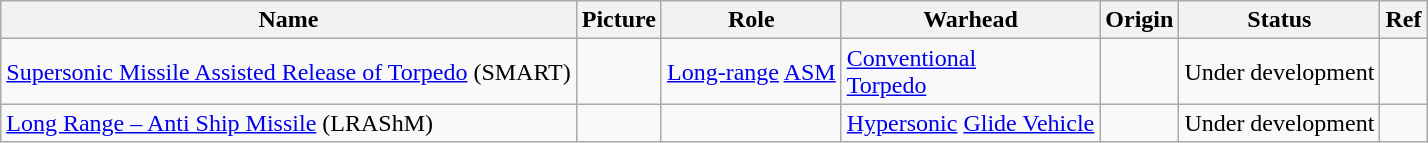<table class="wikitable">
<tr>
<th>Name</th>
<th>Picture</th>
<th>Role</th>
<th>Warhead</th>
<th>Origin</th>
<th>Status</th>
<th>Ref</th>
</tr>
<tr>
<td><a href='#'>Supersonic Missile Assisted Release of Torpedo</a> (SMART)</td>
<td></td>
<td><a href='#'>Long-range</a> <a href='#'>ASM</a></td>
<td><a href='#'>Conventional</a><br><a href='#'>Torpedo</a></td>
<td></td>
<td>Under development</td>
<td></td>
</tr>
<tr>
<td><a href='#'>Long Range – Anti Ship Missile</a> (LRAShM)</td>
<td></td>
<td></td>
<td><a href='#'>Hypersonic</a> <a href='#'>Glide Vehicle</a></td>
<td></td>
<td>Under development</td>
<td></td>
</tr>
</table>
